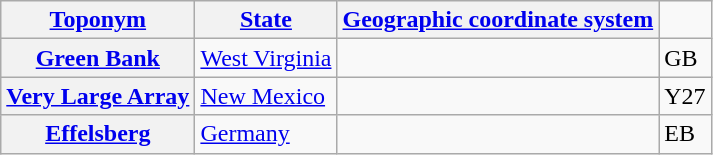<table class="wikitable">
<tr>
<th scope="col"><a href='#'>Toponym</a></th>
<th scope="col"><a href='#'>State</a></th>
<th scope="col"><a href='#'>Geographic coordinate system</a></th>
</tr>
<tr ---->
<th scope="row"><a href='#'>Green Bank</a></th>
<td><a href='#'>West Virginia</a></td>
<td></td>
<td>GB</td>
</tr>
<tr ---->
<th scope="row"><a href='#'>Very Large Array</a></th>
<td><a href='#'>New Mexico</a></td>
<td></td>
<td>Y27</td>
</tr>
<tr ---->
<th scope="row"><a href='#'>Effelsberg</a></th>
<td><a href='#'>Germany</a></td>
<td></td>
<td>EB</td>
</tr>
</table>
